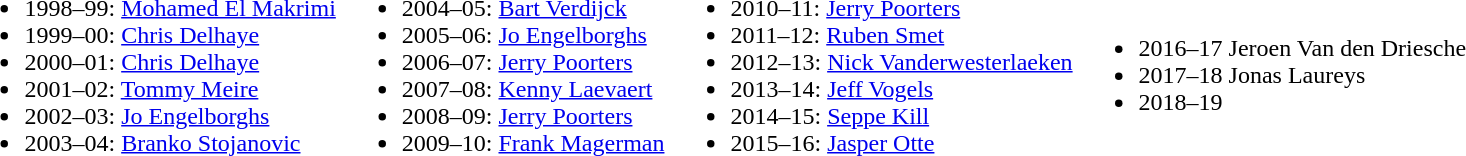<table>
<tr>
<td valign="top"><br><ul><li>1998–99: <a href='#'>Mohamed El Makrimi</a></li><li>1999–00: <a href='#'>Chris Delhaye</a></li><li>2000–01: <a href='#'>Chris Delhaye</a></li><li>2001–02: <a href='#'>Tommy Meire</a></li><li>2002–03: <a href='#'>Jo Engelborghs</a></li><li>2003–04: <a href='#'>Branko Stojanovic</a></li></ul></td>
<td valign="top"><br><ul><li>2004–05: <a href='#'>Bart Verdijck</a></li><li>2005–06: <a href='#'>Jo Engelborghs</a></li><li>2006–07: <a href='#'>Jerry Poorters</a></li><li>2007–08: <a href='#'>Kenny Laevaert</a></li><li>2008–09: <a href='#'>Jerry Poorters</a></li><li>2009–10: <a href='#'>Frank Magerman</a></li></ul></td>
<td valign="top"><br><ul><li>2010–11: <a href='#'>Jerry Poorters</a></li><li>2011–12: <a href='#'>Ruben Smet</a></li><li>2012–13: <a href='#'>Nick Vanderwesterlaeken</a></li><li>2013–14: <a href='#'>Jeff Vogels</a></li><li>2014–15: <a href='#'>Seppe Kill</a></li><li>2015–16: <a href='#'>Jasper Otte</a></li></ul></td>
<td><br><ul><li>2016–17 Jeroen Van den Driesche</li><li>2017–18 Jonas Laureys</li><li>2018–19</li></ul></td>
</tr>
</table>
